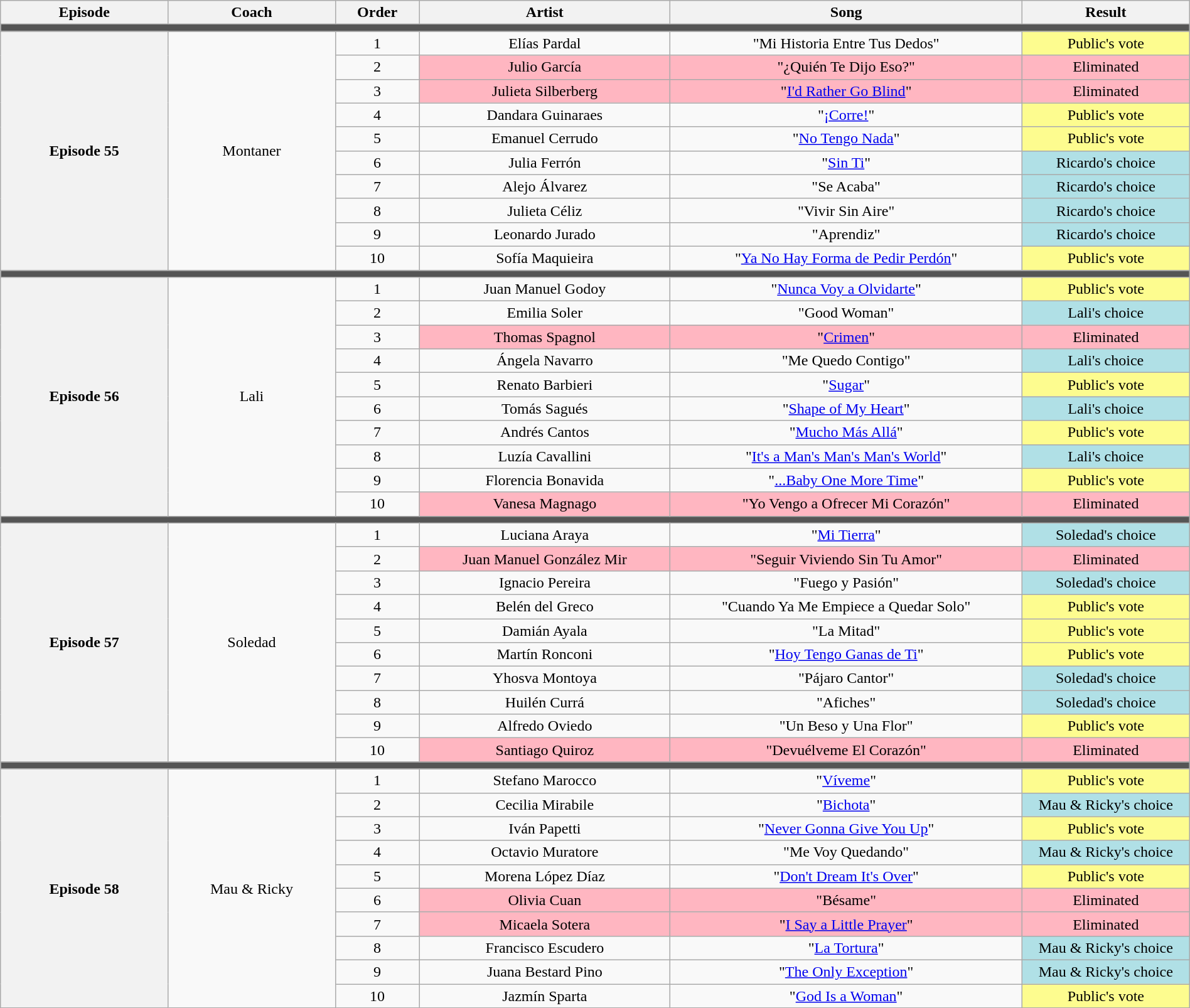<table class="wikitable" style="text-align:center; width:100%">
<tr>
<th style="width:10%">Episode</th>
<th style="width:10%">Coach</th>
<th style="width:05%">Order</th>
<th style="width:15%">Artist</th>
<th style="width:21%">Song</th>
<th style="width:10%">Result</th>
</tr>
<tr>
<td colspan="6" style="background:#555"></td>
</tr>
<tr>
<th scope="row" rowspan="10">Episode 55<br></th>
<td rowspan="10">Montaner</td>
<td>1</td>
<td>Elías Pardal</td>
<td>"Mi Historia Entre Tus Dedos"</td>
<td style="background:#fdfc8f">Public's vote</td>
</tr>
<tr>
<td>2</td>
<td style="background:lightpink">Julio García</td>
<td style="background:lightpink">"¿Quién Te Dijo Eso?"</td>
<td style="background:lightpink">Eliminated</td>
</tr>
<tr>
<td>3</td>
<td style="background:lightpink">Julieta Silberberg</td>
<td style="background:lightpink">"<a href='#'>I'd Rather Go Blind</a>"</td>
<td style="background:lightpink">Eliminated</td>
</tr>
<tr>
<td>4</td>
<td>Dandara Guinaraes</td>
<td>"<a href='#'>¡Corre!</a>"</td>
<td style="background:#fdfc8f">Public's vote</td>
</tr>
<tr>
<td>5</td>
<td>Emanuel Cerrudo</td>
<td>"<a href='#'>No Tengo Nada</a>"</td>
<td style="background:#fdfc8f">Public's vote</td>
</tr>
<tr>
<td>6</td>
<td>Julia Ferrón</td>
<td>"<a href='#'>Sin Ti</a>"</td>
<td style="background:#b0e0e6">Ricardo's choice</td>
</tr>
<tr>
<td>7</td>
<td>Alejo Álvarez</td>
<td>"Se Acaba"</td>
<td style="background:#b0e0e6">Ricardo's choice</td>
</tr>
<tr>
<td>8</td>
<td>Julieta Céliz</td>
<td>"Vivir Sin Aire"</td>
<td style="background:#b0e0e6">Ricardo's choice</td>
</tr>
<tr>
<td>9</td>
<td>Leonardo Jurado</td>
<td>"Aprendiz"</td>
<td style="background:#b0e0e6">Ricardo's choice</td>
</tr>
<tr>
<td>10</td>
<td>Sofía Maquieira</td>
<td>"<a href='#'>Ya No Hay Forma de Pedir Perdón</a>"</td>
<td style="background:#fdfc8f">Public's vote</td>
</tr>
<tr>
<td colspan="6" style="background:#555"></td>
</tr>
<tr>
<th scope="row" rowspan="10">Episode 56<br></th>
<td rowspan="10">Lali</td>
<td>1</td>
<td>Juan Manuel Godoy</td>
<td>"<a href='#'>Nunca Voy a Olvidarte</a>"</td>
<td style="background:#fdfc8f">Public's vote</td>
</tr>
<tr>
<td>2</td>
<td>Emilia Soler</td>
<td>"Good Woman"</td>
<td style="background:#b0e0e6">Lali's choice</td>
</tr>
<tr>
<td>3</td>
<td style="background:lightpink">Thomas Spagnol</td>
<td style="background:lightpink">"<a href='#'>Crimen</a>"</td>
<td style="background:lightpink">Eliminated</td>
</tr>
<tr>
<td>4</td>
<td>Ángela Navarro</td>
<td>"Me Quedo Contigo"</td>
<td style="background:#b0e0e6">Lali's choice</td>
</tr>
<tr>
<td>5</td>
<td>Renato Barbieri</td>
<td>"<a href='#'>Sugar</a>"</td>
<td style="background:#fdfc8f">Public's vote</td>
</tr>
<tr>
<td>6</td>
<td>Tomás Sagués</td>
<td>"<a href='#'>Shape of My Heart</a>"</td>
<td style="background:#b0e0e6">Lali's choice</td>
</tr>
<tr>
<td>7</td>
<td>Andrés Cantos</td>
<td>"<a href='#'>Mucho Más Allá</a>"</td>
<td style="background:#fdfc8f">Public's vote</td>
</tr>
<tr>
<td>8</td>
<td>Luzía Cavallini</td>
<td>"<a href='#'>It's a Man's Man's Man's World</a>"</td>
<td style="background:#b0e0e6">Lali's choice</td>
</tr>
<tr>
<td>9</td>
<td>Florencia Bonavida</td>
<td>"<a href='#'>...Baby One More Time</a>"</td>
<td style="background:#fdfc8f">Public's vote</td>
</tr>
<tr>
<td>10</td>
<td style="background:lightpink">Vanesa Magnago</td>
<td style="background:lightpink">"Yo Vengo a Ofrecer Mi Corazón"</td>
<td style="background:lightpink">Eliminated</td>
</tr>
<tr>
<td colspan="6" style="background:#555"></td>
</tr>
<tr>
<th scope="row" rowspan="10">Episode 57<br></th>
<td rowspan="10">Soledad</td>
<td>1</td>
<td>Luciana Araya</td>
<td>"<a href='#'>Mi Tierra</a>"</td>
<td style="background:#b0e0e6">Soledad's choice</td>
</tr>
<tr>
<td>2</td>
<td style="background:lightpink">Juan Manuel González Mir</td>
<td style="background:lightpink">"Seguir Viviendo Sin Tu Amor"</td>
<td style="background:lightpink">Eliminated</td>
</tr>
<tr>
<td>3</td>
<td>Ignacio Pereira</td>
<td>"Fuego y Pasión"</td>
<td style="background:#b0e0e6">Soledad's choice</td>
</tr>
<tr>
<td>4</td>
<td>Belén del Greco</td>
<td>"Cuando Ya Me Empiece a Quedar Solo"</td>
<td style="background:#fdfc8f">Public's vote</td>
</tr>
<tr>
<td>5</td>
<td>Damián Ayala</td>
<td>"La Mitad"</td>
<td style="background:#fdfc8f">Public's vote</td>
</tr>
<tr>
<td>6</td>
<td>Martín Ronconi</td>
<td>"<a href='#'>Hoy Tengo Ganas de Ti</a>"</td>
<td style="background:#fdfc8f">Public's vote</td>
</tr>
<tr>
<td>7</td>
<td>Yhosva Montoya</td>
<td>"Pájaro Cantor"</td>
<td style="background:#b0e0e6">Soledad's choice</td>
</tr>
<tr>
<td>8</td>
<td>Huilén Currá</td>
<td>"Afiches"</td>
<td style="background:#b0e0e6">Soledad's choice</td>
</tr>
<tr>
<td>9</td>
<td>Alfredo Oviedo</td>
<td>"Un Beso y Una Flor"</td>
<td style="background:#fdfc8f">Public's vote</td>
</tr>
<tr>
<td>10</td>
<td style="background:lightpink">Santiago Quiroz</td>
<td style="background:lightpink">"Devuélveme El Corazón"</td>
<td style="background:lightpink">Eliminated</td>
</tr>
<tr>
<td colspan="6" style="background:#555"></td>
</tr>
<tr>
<th scope="row" rowspan="10">Episode 58<br></th>
<td rowspan="10">Mau & Ricky</td>
<td>1</td>
<td>Stefano Marocco</td>
<td>"<a href='#'>Víveme</a>"</td>
<td style="background:#fdfc8f">Public's vote</td>
</tr>
<tr>
<td>2</td>
<td>Cecilia Mirabile</td>
<td>"<a href='#'>Bichota</a>"</td>
<td style="background:#b0e0e6">Mau & Ricky's choice</td>
</tr>
<tr>
<td>3</td>
<td>Iván Papetti</td>
<td>"<a href='#'>Never Gonna Give You Up</a>"</td>
<td style="background:#fdfc8f">Public's vote</td>
</tr>
<tr>
<td>4</td>
<td>Octavio Muratore</td>
<td>"Me Voy Quedando"</td>
<td style="background:#b0e0e6">Mau & Ricky's choice</td>
</tr>
<tr>
<td>5</td>
<td>Morena López Díaz</td>
<td>"<a href='#'>Don't Dream It's Over</a>"</td>
<td style="background:#fdfc8f">Public's vote</td>
</tr>
<tr>
<td>6</td>
<td style="background:lightpink">Olivia Cuan</td>
<td style="background:lightpink">"Bésame"</td>
<td style="background:lightpink">Eliminated</td>
</tr>
<tr>
<td>7</td>
<td style="background:lightpink">Micaela Sotera</td>
<td style="background:lightpink">"<a href='#'>I Say a Little Prayer</a>"</td>
<td style="background:lightpink">Eliminated</td>
</tr>
<tr>
<td>8</td>
<td>Francisco Escudero</td>
<td>"<a href='#'>La Tortura</a>"</td>
<td style="background:#b0e0e6">Mau & Ricky's choice</td>
</tr>
<tr>
<td>9</td>
<td>Juana Bestard Pino</td>
<td>"<a href='#'>The Only Exception</a>"</td>
<td style="background:#b0e0e6">Mau & Ricky's choice</td>
</tr>
<tr>
<td>10</td>
<td>Jazmín Sparta</td>
<td>"<a href='#'>God Is a Woman</a>"</td>
<td style="background:#fdfc8f">Public's vote</td>
</tr>
</table>
